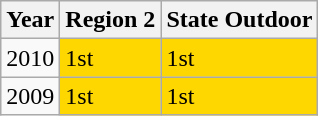<table class="wikitable sortable">
<tr>
<th>Year</th>
<th>Region 2</th>
<th>State Outdoor</th>
</tr>
<tr>
<td>2010</td>
<td bgcolor=gold>1st </td>
<td bgcolor=gold>1st </td>
</tr>
<tr>
<td>2009</td>
<td bgcolor=gold>1st </td>
<td bgcolor=gold>1st </td>
</tr>
</table>
